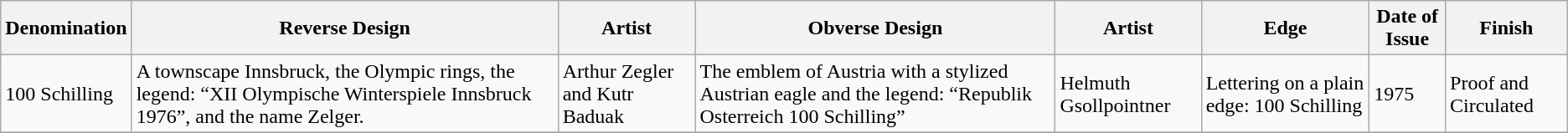<table class="wikitable">
<tr>
<th>Denomination</th>
<th>Reverse Design</th>
<th>Artist</th>
<th>Obverse Design</th>
<th>Artist</th>
<th>Edge</th>
<th>Date of Issue</th>
<th>Finish</th>
</tr>
<tr>
<td>100 Schilling</td>
<td>A townscape Innsbruck, the Olympic rings, the legend: “XII Olympische Winterspiele Innsbruck 1976”, and the name Zelger.</td>
<td>Arthur Zegler and Kutr Baduak</td>
<td>The emblem of Austria with a stylized Austrian eagle and the legend: “Republik Osterreich 100 Schilling”</td>
<td>Helmuth Gsollpointner</td>
<td>Lettering on a plain edge: 100 Schilling</td>
<td>1975</td>
<td>Proof and Circulated</td>
</tr>
<tr>
</tr>
</table>
